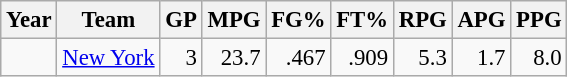<table class="wikitable sortable" style="font-size:95%; text-align:right;">
<tr>
<th>Year</th>
<th>Team</th>
<th>GP</th>
<th>MPG</th>
<th>FG%</th>
<th>FT%</th>
<th>RPG</th>
<th>APG</th>
<th>PPG</th>
</tr>
<tr>
<td style="text-align:left;"></td>
<td style="text-align:left;"><a href='#'>New York</a></td>
<td>3</td>
<td>23.7</td>
<td>.467</td>
<td>.909</td>
<td>5.3</td>
<td>1.7</td>
<td>8.0</td>
</tr>
</table>
